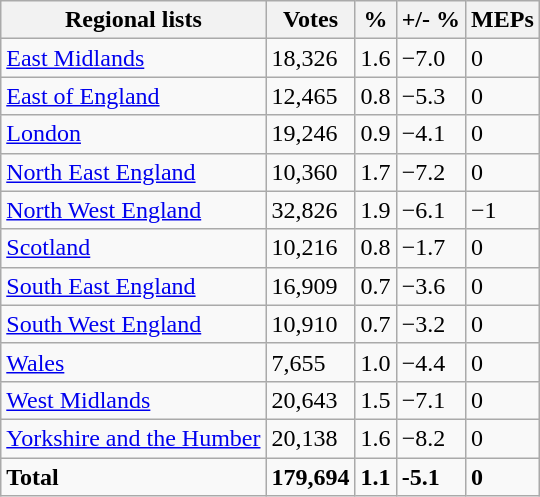<table class="wikitable sortable">
<tr>
<th>Regional lists</th>
<th>Votes</th>
<th>%</th>
<th>+/- %</th>
<th>MEPs</th>
</tr>
<tr>
<td><a href='#'>East Midlands</a></td>
<td>18,326</td>
<td>1.6</td>
<td>−7.0</td>
<td>0</td>
</tr>
<tr>
<td><a href='#'>East of England</a></td>
<td>12,465</td>
<td>0.8</td>
<td>−5.3</td>
<td>0</td>
</tr>
<tr>
<td><a href='#'>London</a></td>
<td>19,246</td>
<td>0.9</td>
<td>−4.1</td>
<td>0</td>
</tr>
<tr>
<td><a href='#'>North East England</a></td>
<td>10,360</td>
<td>1.7</td>
<td>−7.2</td>
<td>0</td>
</tr>
<tr>
<td><a href='#'>North West England</a></td>
<td>32,826</td>
<td>1.9</td>
<td>−6.1</td>
<td>−1</td>
</tr>
<tr>
<td><a href='#'>Scotland</a></td>
<td>10,216</td>
<td>0.8</td>
<td>−1.7</td>
<td>0</td>
</tr>
<tr>
<td><a href='#'>South East England</a></td>
<td>16,909</td>
<td>0.7</td>
<td>−3.6</td>
<td>0</td>
</tr>
<tr>
<td><a href='#'>South West England</a></td>
<td>10,910</td>
<td>0.7</td>
<td>−3.2</td>
<td>0</td>
</tr>
<tr>
<td><a href='#'>Wales</a></td>
<td>7,655</td>
<td>1.0</td>
<td>−4.4</td>
<td>0</td>
</tr>
<tr>
<td><a href='#'>West Midlands</a></td>
<td>20,643</td>
<td>1.5</td>
<td>−7.1</td>
<td>0</td>
</tr>
<tr>
<td><a href='#'>Yorkshire and the Humber</a></td>
<td>20,138</td>
<td>1.6</td>
<td>−8.2</td>
<td>0</td>
</tr>
<tr>
<td><strong>Total</strong></td>
<td><strong>179,694</strong></td>
<td><strong>1.1</strong></td>
<td><strong>-5.1</strong></td>
<td><strong>0</strong></td>
</tr>
</table>
